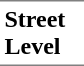<table border=0 cellspacing=0 cellpadding=3>
<tr>
<td style="border-bottom:solid 1px gray;border-top:solid 1px gray;" width=50 valign=top><strong>Street Level</strong></td>
</tr>
</table>
